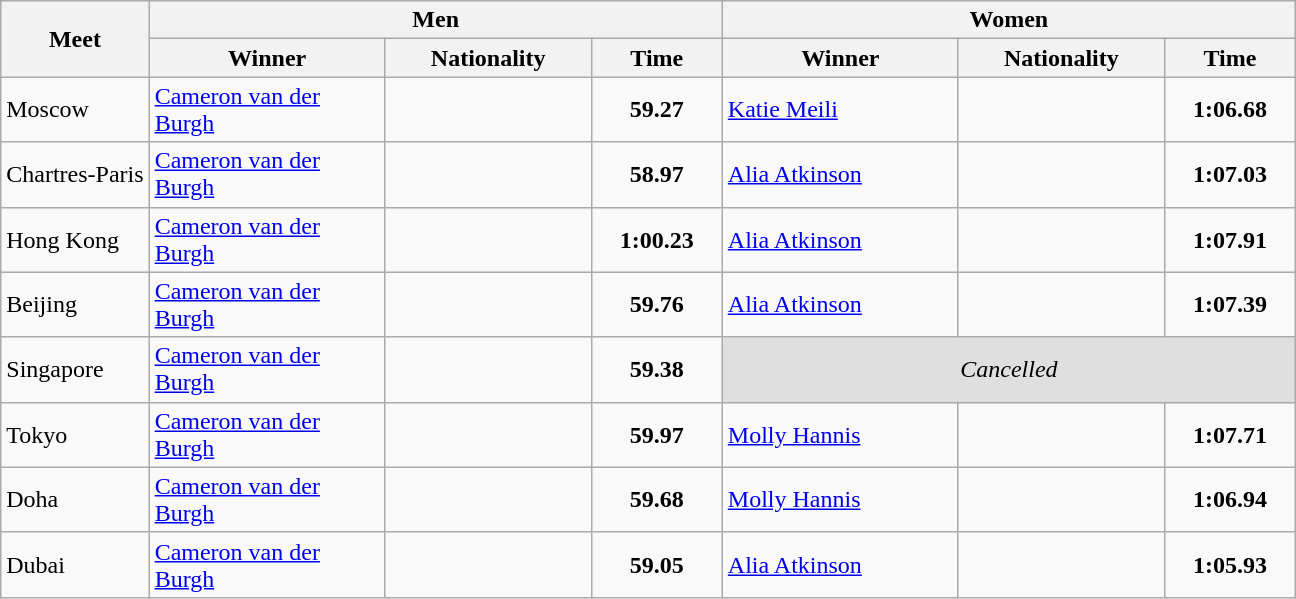<table class="wikitable">
<tr>
<th rowspan="2">Meet</th>
<th colspan="3">Men</th>
<th colspan="3">Women</th>
</tr>
<tr>
<th width=150>Winner</th>
<th width=130>Nationality</th>
<th width=80>Time</th>
<th width=150>Winner</th>
<th width=130>Nationality</th>
<th width=80>Time</th>
</tr>
<tr>
<td>Moscow</td>
<td><a href='#'>Cameron van der Burgh</a></td>
<td></td>
<td align=center><strong>59.27</strong></td>
<td><a href='#'>Katie Meili</a></td>
<td></td>
<td align=center><strong>1:06.68</strong></td>
</tr>
<tr>
<td>Chartres-Paris</td>
<td><a href='#'>Cameron van der Burgh</a></td>
<td></td>
<td align=center><strong>58.97</strong></td>
<td><a href='#'>Alia Atkinson</a></td>
<td></td>
<td align=center><strong>1:07.03</strong></td>
</tr>
<tr>
<td>Hong Kong</td>
<td><a href='#'>Cameron van der Burgh</a></td>
<td></td>
<td align=center><strong>1:00.23</strong></td>
<td><a href='#'>Alia Atkinson</a></td>
<td></td>
<td align=center><strong>1:07.91</strong></td>
</tr>
<tr>
<td>Beijing</td>
<td><a href='#'>Cameron van der Burgh</a></td>
<td></td>
<td align=center><strong>59.76</strong></td>
<td><a href='#'>Alia Atkinson</a></td>
<td></td>
<td align=center><strong>1:07.39</strong></td>
</tr>
<tr>
<td>Singapore</td>
<td><a href='#'>Cameron van der Burgh</a></td>
<td></td>
<td align=center><strong>59.38</strong></td>
<td colspan=3 align=center style="background:#dfdfdf"><em>Cancelled</em></td>
</tr>
<tr>
<td>Tokyo</td>
<td><a href='#'>Cameron van der Burgh</a></td>
<td></td>
<td align=center><strong>59.97</strong></td>
<td><a href='#'>Molly Hannis</a></td>
<td></td>
<td align=center><strong>1:07.71</strong></td>
</tr>
<tr>
<td>Doha</td>
<td><a href='#'>Cameron van der Burgh</a></td>
<td></td>
<td align=center><strong>59.68</strong></td>
<td><a href='#'>Molly Hannis</a></td>
<td></td>
<td align=center><strong>1:06.94</strong></td>
</tr>
<tr>
<td>Dubai</td>
<td><a href='#'>Cameron van der Burgh</a></td>
<td></td>
<td align=center><strong>59.05</strong></td>
<td><a href='#'>Alia Atkinson</a></td>
<td></td>
<td align=center><strong>1:05.93</strong></td>
</tr>
</table>
